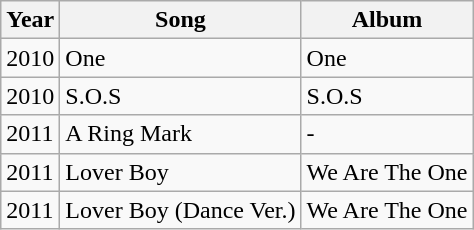<table class="wikitable">
<tr>
<th>Year</th>
<th>Song</th>
<th>Album</th>
</tr>
<tr>
<td>2010</td>
<td>One</td>
<td>One</td>
</tr>
<tr>
<td>2010</td>
<td>S.O.S</td>
<td>S.O.S</td>
</tr>
<tr>
<td>2011</td>
<td>A Ring Mark</td>
<td>-</td>
</tr>
<tr>
<td>2011</td>
<td>Lover Boy</td>
<td>We Are The One</td>
</tr>
<tr>
<td>2011</td>
<td>Lover Boy (Dance Ver.)</td>
<td>We Are The One</td>
</tr>
</table>
